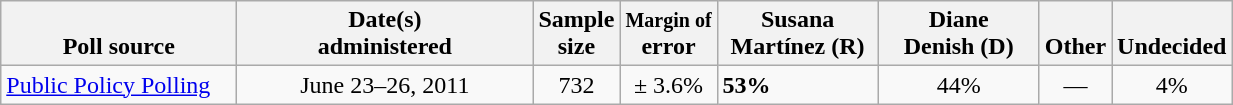<table class="wikitable">
<tr valign= bottom>
<th style="width:150px;">Poll source</th>
<th style="width:190px;">Date(s)<br>administered</th>
<th class=small>Sample<br>size</th>
<th><small>Margin of</small><br>error</th>
<th style="width:100px;">Susana<br>Martínez (R)</th>
<th style="width:100px;">Diane<br>Denish (D)</th>
<th style="width:40px;">Other</th>
<th style="width:40px;">Undecided</th>
</tr>
<tr>
<td><a href='#'>Public Policy Polling</a></td>
<td align=center>June 23–26, 2011</td>
<td align=center>732</td>
<td align=center>± 3.6%</td>
<td><strong>53%</strong></td>
<td align=center>44%</td>
<td align=center>—</td>
<td align=center>4%</td>
</tr>
</table>
